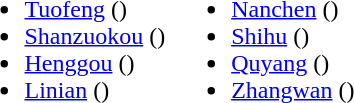<table>
<tr>
<td valign="top"><br><ul><li><a href='#'>Tuofeng</a> ()</li><li><a href='#'>Shanzuokou</a> ()</li><li><a href='#'>Henggou</a> ()</li><li><a href='#'>Linian</a> ()</li></ul></td>
<td valign="top"><br><ul><li><a href='#'>Nanchen</a> ()</li><li><a href='#'>Shihu</a> ()</li><li><a href='#'>Quyang</a> ()</li><li><a href='#'>Zhangwan</a> ()</li></ul></td>
</tr>
</table>
